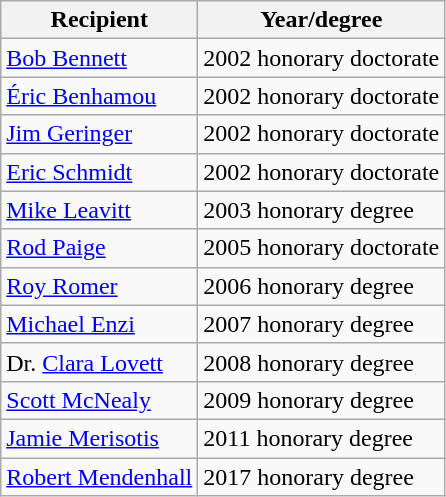<table class="wikitable">
<tr>
<th>Recipient</th>
<th>Year/degree</th>
</tr>
<tr>
<td><a href='#'>Bob Bennett</a></td>
<td>2002 honorary doctorate</td>
</tr>
<tr>
<td><a href='#'>Éric Benhamou</a></td>
<td>2002 honorary doctorate</td>
</tr>
<tr>
<td><a href='#'>Jim Geringer</a></td>
<td>2002 honorary doctorate</td>
</tr>
<tr>
<td><a href='#'>Eric Schmidt</a></td>
<td>2002 honorary doctorate</td>
</tr>
<tr>
<td><a href='#'>Mike Leavitt</a></td>
<td>2003 honorary degree</td>
</tr>
<tr>
<td><a href='#'>Rod Paige</a></td>
<td>2005 honorary doctorate</td>
</tr>
<tr>
<td><a href='#'>Roy Romer</a></td>
<td>2006 honorary degree</td>
</tr>
<tr>
<td><a href='#'>Michael Enzi</a></td>
<td>2007 honorary degree</td>
</tr>
<tr>
<td>Dr. <a href='#'>Clara Lovett</a></td>
<td>2008 honorary degree</td>
</tr>
<tr>
<td><a href='#'>Scott McNealy</a></td>
<td>2009 honorary degree</td>
</tr>
<tr>
<td><a href='#'>Jamie Merisotis</a></td>
<td>2011 honorary degree</td>
</tr>
<tr>
<td><a href='#'>Robert Mendenhall</a></td>
<td>2017 honorary degree</td>
</tr>
</table>
